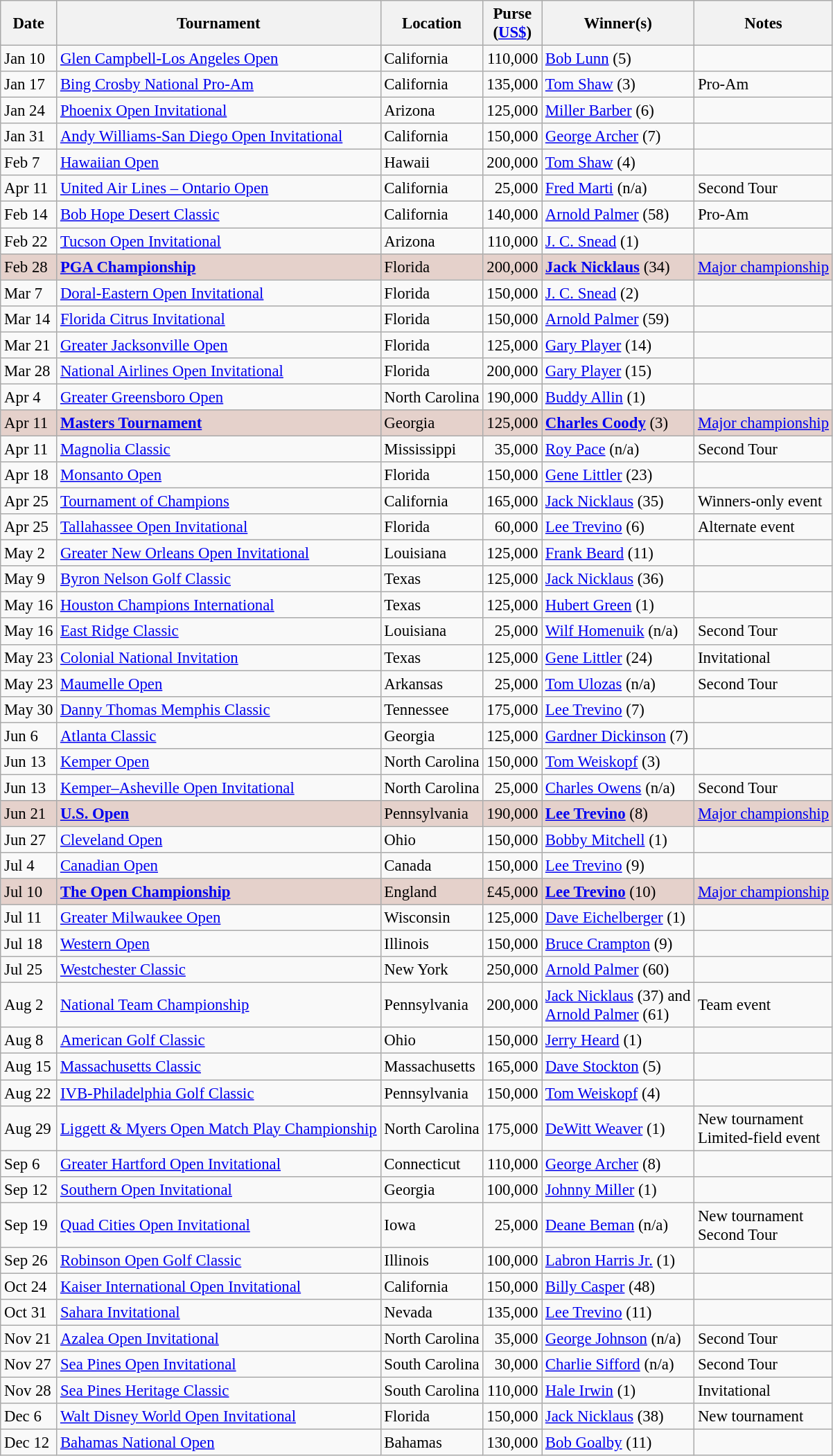<table class="wikitable" style="font-size:95%">
<tr>
<th>Date</th>
<th>Tournament</th>
<th>Location</th>
<th>Purse<br>(<a href='#'>US$</a>)</th>
<th>Winner(s)</th>
<th>Notes</th>
</tr>
<tr>
<td>Jan 10</td>
<td><a href='#'>Glen Campbell-Los Angeles Open</a></td>
<td>California</td>
<td align=right>110,000</td>
<td> <a href='#'>Bob Lunn</a> (5)</td>
<td></td>
</tr>
<tr>
<td>Jan 17</td>
<td><a href='#'>Bing Crosby National Pro-Am</a></td>
<td>California</td>
<td align=right>135,000</td>
<td> <a href='#'>Tom Shaw</a> (3)</td>
<td>Pro-Am</td>
</tr>
<tr>
<td>Jan 24</td>
<td><a href='#'>Phoenix Open Invitational</a></td>
<td>Arizona</td>
<td align=right>125,000</td>
<td> <a href='#'>Miller Barber</a> (6)</td>
<td></td>
</tr>
<tr>
<td>Jan 31</td>
<td><a href='#'>Andy Williams-San Diego Open Invitational</a></td>
<td>California</td>
<td align=right>150,000</td>
<td> <a href='#'>George Archer</a> (7)</td>
<td></td>
</tr>
<tr>
<td>Feb 7</td>
<td><a href='#'>Hawaiian Open</a></td>
<td>Hawaii</td>
<td align=right>200,000</td>
<td> <a href='#'>Tom Shaw</a> (4)</td>
<td></td>
</tr>
<tr>
<td>Apr 11</td>
<td><a href='#'>United Air Lines – Ontario Open</a></td>
<td>California</td>
<td align=right>25,000</td>
<td> <a href='#'>Fred Marti</a> (n/a)</td>
<td>Second Tour</td>
</tr>
<tr>
<td>Feb 14</td>
<td><a href='#'>Bob Hope Desert Classic</a></td>
<td>California</td>
<td align=right>140,000</td>
<td> <a href='#'>Arnold Palmer</a> (58)</td>
<td>Pro-Am</td>
</tr>
<tr>
<td>Feb 22</td>
<td><a href='#'>Tucson Open Invitational</a></td>
<td>Arizona</td>
<td align=right>110,000</td>
<td> <a href='#'>J. C. Snead</a> (1)</td>
<td></td>
</tr>
<tr style="background:#e5d1cb;">
<td>Feb 28</td>
<td><strong><a href='#'>PGA Championship</a></strong></td>
<td>Florida</td>
<td align=right>200,000</td>
<td> <strong><a href='#'>Jack Nicklaus</a></strong> (34)</td>
<td><a href='#'>Major championship</a></td>
</tr>
<tr>
<td>Mar 7</td>
<td><a href='#'>Doral-Eastern Open Invitational</a></td>
<td>Florida</td>
<td align=right>150,000</td>
<td> <a href='#'>J. C. Snead</a> (2)</td>
<td></td>
</tr>
<tr>
<td>Mar 14</td>
<td><a href='#'>Florida Citrus Invitational</a></td>
<td>Florida</td>
<td align=right>150,000</td>
<td> <a href='#'>Arnold Palmer</a> (59)</td>
<td></td>
</tr>
<tr>
<td>Mar 21</td>
<td><a href='#'>Greater Jacksonville Open</a></td>
<td>Florida</td>
<td align=right>125,000</td>
<td> <a href='#'>Gary Player</a> (14)</td>
<td></td>
</tr>
<tr>
<td>Mar 28</td>
<td><a href='#'>National Airlines Open Invitational</a></td>
<td>Florida</td>
<td align=right>200,000</td>
<td> <a href='#'>Gary Player</a> (15)</td>
<td></td>
</tr>
<tr>
<td>Apr 4</td>
<td><a href='#'>Greater Greensboro Open</a></td>
<td>North Carolina</td>
<td align=right>190,000</td>
<td> <a href='#'>Buddy Allin</a> (1)</td>
<td></td>
</tr>
<tr style="background:#e5d1cb;">
<td>Apr 11</td>
<td><strong><a href='#'>Masters Tournament</a></strong></td>
<td>Georgia</td>
<td align=right>125,000</td>
<td> <strong><a href='#'>Charles Coody</a></strong> (3)</td>
<td><a href='#'>Major championship</a></td>
</tr>
<tr>
<td>Apr 11</td>
<td><a href='#'>Magnolia Classic</a></td>
<td>Mississippi</td>
<td align=right>35,000</td>
<td> <a href='#'>Roy Pace</a> (n/a)</td>
<td>Second Tour</td>
</tr>
<tr>
<td>Apr 18</td>
<td><a href='#'>Monsanto Open</a></td>
<td>Florida</td>
<td align=right>150,000</td>
<td> <a href='#'>Gene Littler</a> (23)</td>
<td></td>
</tr>
<tr>
<td>Apr 25</td>
<td><a href='#'>Tournament of Champions</a></td>
<td>California</td>
<td align=right>165,000</td>
<td> <a href='#'>Jack Nicklaus</a> (35)</td>
<td>Winners-only event</td>
</tr>
<tr>
<td>Apr 25</td>
<td><a href='#'>Tallahassee Open Invitational</a></td>
<td>Florida</td>
<td align=right>60,000</td>
<td> <a href='#'>Lee Trevino</a> (6)</td>
<td>Alternate event</td>
</tr>
<tr>
<td>May 2</td>
<td><a href='#'>Greater New Orleans Open Invitational</a></td>
<td>Louisiana</td>
<td align=right>125,000</td>
<td> <a href='#'>Frank Beard</a> (11)</td>
<td></td>
</tr>
<tr>
<td>May 9</td>
<td><a href='#'>Byron Nelson Golf Classic</a></td>
<td>Texas</td>
<td align=right>125,000</td>
<td> <a href='#'>Jack Nicklaus</a> (36)</td>
<td></td>
</tr>
<tr>
<td>May 16</td>
<td><a href='#'>Houston Champions International</a></td>
<td>Texas</td>
<td align=right>125,000</td>
<td> <a href='#'>Hubert Green</a> (1)</td>
<td></td>
</tr>
<tr>
<td>May 16</td>
<td><a href='#'>East Ridge Classic</a></td>
<td>Louisiana</td>
<td align=right>25,000</td>
<td> <a href='#'>Wilf Homenuik</a> (n/a)</td>
<td>Second Tour</td>
</tr>
<tr>
<td>May 23</td>
<td><a href='#'>Colonial National Invitation</a></td>
<td>Texas</td>
<td align=right>125,000</td>
<td> <a href='#'>Gene Littler</a> (24)</td>
<td>Invitational</td>
</tr>
<tr>
<td>May 23</td>
<td><a href='#'>Maumelle Open</a></td>
<td>Arkansas</td>
<td align=right>25,000</td>
<td> <a href='#'>Tom Ulozas</a> (n/a)</td>
<td>Second Tour</td>
</tr>
<tr>
<td>May 30</td>
<td><a href='#'>Danny Thomas Memphis Classic</a></td>
<td>Tennessee</td>
<td align=right>175,000</td>
<td> <a href='#'>Lee Trevino</a> (7)</td>
<td></td>
</tr>
<tr>
<td>Jun 6</td>
<td><a href='#'>Atlanta Classic</a></td>
<td>Georgia</td>
<td align=right>125,000</td>
<td> <a href='#'>Gardner Dickinson</a> (7)</td>
<td></td>
</tr>
<tr>
<td>Jun 13</td>
<td><a href='#'>Kemper Open</a></td>
<td>North Carolina</td>
<td align=right>150,000</td>
<td> <a href='#'>Tom Weiskopf</a> (3)</td>
<td></td>
</tr>
<tr>
<td>Jun 13</td>
<td><a href='#'>Kemper–Asheville Open Invitational</a></td>
<td>North Carolina</td>
<td align=right>25,000</td>
<td> <a href='#'>Charles Owens</a> (n/a)</td>
<td>Second Tour</td>
</tr>
<tr style="background:#e5d1cb;">
<td>Jun 21</td>
<td><strong><a href='#'>U.S. Open</a></strong></td>
<td>Pennsylvania</td>
<td align=right>190,000</td>
<td> <strong><a href='#'>Lee Trevino</a></strong> (8)</td>
<td><a href='#'>Major championship</a></td>
</tr>
<tr>
<td>Jun 27</td>
<td><a href='#'>Cleveland Open</a></td>
<td>Ohio</td>
<td align=right>150,000</td>
<td> <a href='#'>Bobby Mitchell</a> (1)</td>
<td></td>
</tr>
<tr>
<td>Jul 4</td>
<td><a href='#'>Canadian Open</a></td>
<td>Canada</td>
<td align=right>150,000</td>
<td> <a href='#'>Lee Trevino</a> (9)</td>
<td></td>
</tr>
<tr style="background:#e5d1cb;">
<td>Jul 10</td>
<td><strong><a href='#'>The Open Championship</a></strong></td>
<td>England</td>
<td align=right>£45,000</td>
<td> <strong><a href='#'>Lee Trevino</a></strong> (10)</td>
<td><a href='#'>Major championship</a></td>
</tr>
<tr>
<td>Jul 11</td>
<td><a href='#'>Greater Milwaukee Open</a></td>
<td>Wisconsin</td>
<td align=right>125,000</td>
<td> <a href='#'>Dave Eichelberger</a> (1)</td>
<td></td>
</tr>
<tr>
<td>Jul 18</td>
<td><a href='#'>Western Open</a></td>
<td>Illinois</td>
<td align=right>150,000</td>
<td> <a href='#'>Bruce Crampton</a> (9)</td>
<td></td>
</tr>
<tr>
<td>Jul 25</td>
<td><a href='#'>Westchester Classic</a></td>
<td>New York</td>
<td align=right>250,000</td>
<td> <a href='#'>Arnold Palmer</a> (60)</td>
<td></td>
</tr>
<tr>
<td>Aug 2</td>
<td><a href='#'>National Team Championship</a></td>
<td>Pennsylvania</td>
<td align=right>200,000</td>
<td> <a href='#'>Jack Nicklaus</a> (37) and<br> <a href='#'>Arnold Palmer</a> (61)</td>
<td>Team event</td>
</tr>
<tr>
<td>Aug 8</td>
<td><a href='#'>American Golf Classic</a></td>
<td>Ohio</td>
<td align=right>150,000</td>
<td> <a href='#'>Jerry Heard</a> (1)</td>
<td></td>
</tr>
<tr>
<td>Aug 15</td>
<td><a href='#'>Massachusetts Classic</a></td>
<td>Massachusetts</td>
<td align=right>165,000</td>
<td> <a href='#'>Dave Stockton</a> (5)</td>
<td></td>
</tr>
<tr>
<td>Aug 22</td>
<td><a href='#'>IVB-Philadelphia Golf Classic</a></td>
<td>Pennsylvania</td>
<td align=right>150,000</td>
<td> <a href='#'>Tom Weiskopf</a> (4)</td>
<td></td>
</tr>
<tr>
<td>Aug 29</td>
<td><a href='#'>Liggett & Myers Open Match Play Championship</a></td>
<td>North Carolina</td>
<td align=right>175,000</td>
<td> <a href='#'>DeWitt Weaver</a> (1)</td>
<td>New tournament<br>Limited-field event</td>
</tr>
<tr>
<td>Sep 6</td>
<td><a href='#'>Greater Hartford Open Invitational</a></td>
<td>Connecticut</td>
<td align=right>110,000</td>
<td> <a href='#'>George Archer</a> (8)</td>
<td></td>
</tr>
<tr>
<td>Sep 12</td>
<td><a href='#'>Southern Open Invitational</a></td>
<td>Georgia</td>
<td align=right>100,000</td>
<td> <a href='#'>Johnny Miller</a> (1)</td>
<td></td>
</tr>
<tr>
<td>Sep 19</td>
<td><a href='#'>Quad Cities Open Invitational</a></td>
<td>Iowa</td>
<td align=right>25,000</td>
<td> <a href='#'>Deane Beman</a> (n/a)</td>
<td>New tournament<br>Second Tour</td>
</tr>
<tr>
<td>Sep 26</td>
<td><a href='#'>Robinson Open Golf Classic</a></td>
<td>Illinois</td>
<td align=right>100,000</td>
<td> <a href='#'>Labron Harris Jr.</a> (1)</td>
<td></td>
</tr>
<tr>
<td>Oct 24</td>
<td><a href='#'>Kaiser International Open Invitational</a></td>
<td>California</td>
<td align=right>150,000</td>
<td> <a href='#'>Billy Casper</a> (48)</td>
<td></td>
</tr>
<tr>
<td>Oct 31</td>
<td><a href='#'>Sahara Invitational</a></td>
<td>Nevada</td>
<td align=right>135,000</td>
<td> <a href='#'>Lee Trevino</a> (11)</td>
<td></td>
</tr>
<tr>
<td>Nov 21</td>
<td><a href='#'>Azalea Open Invitational</a></td>
<td>North Carolina</td>
<td align=right>35,000</td>
<td> <a href='#'>George Johnson</a> (n/a)</td>
<td>Second Tour</td>
</tr>
<tr>
<td>Nov 27</td>
<td><a href='#'>Sea Pines Open Invitational</a></td>
<td>South Carolina</td>
<td align=right>30,000</td>
<td> <a href='#'>Charlie Sifford</a> (n/a)</td>
<td>Second Tour</td>
</tr>
<tr>
<td>Nov 28</td>
<td><a href='#'>Sea Pines Heritage Classic</a></td>
<td>South Carolina</td>
<td align=right>110,000</td>
<td> <a href='#'>Hale Irwin</a> (1)</td>
<td>Invitational</td>
</tr>
<tr>
<td>Dec 6</td>
<td><a href='#'>Walt Disney World Open Invitational</a></td>
<td>Florida</td>
<td align=right>150,000</td>
<td> <a href='#'>Jack Nicklaus</a> (38)</td>
<td>New tournament</td>
</tr>
<tr>
<td>Dec 12</td>
<td><a href='#'>Bahamas National Open</a></td>
<td>Bahamas</td>
<td align=right>130,000</td>
<td> <a href='#'>Bob Goalby</a> (11)</td>
<td></td>
</tr>
</table>
